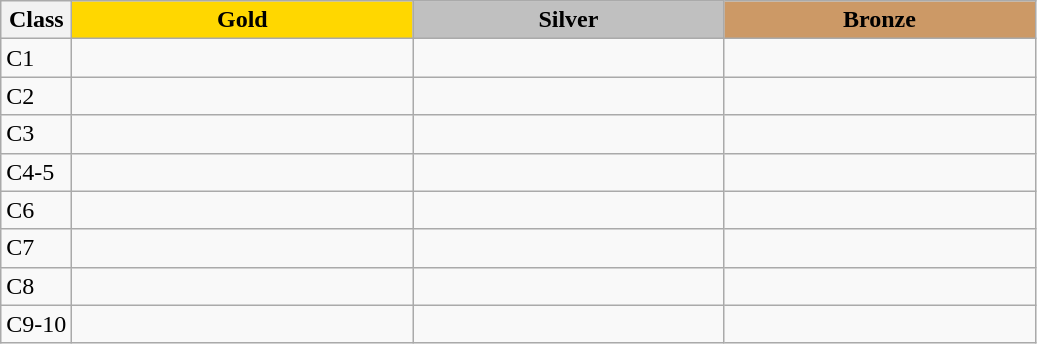<table class=wikitable>
<tr>
<th>Class</th>
<th width=220 style="background:gold;">Gold</th>
<th width=200 style="background:silver;">Silver</th>
<th width=200 style="background:#CC9966;">Bronze</th>
</tr>
<tr>
<td>C1<br></td>
<td></td>
<td></td>
<td></td>
</tr>
<tr>
<td>C2<br></td>
<td></td>
<td></td>
<td></td>
</tr>
<tr>
<td>C3<br></td>
<td></td>
<td></td>
<td></td>
</tr>
<tr>
<td>C4-5<br></td>
<td></td>
<td></td>
<td></td>
</tr>
<tr>
<td>C6<br></td>
<td></td>
<td></td>
<td></td>
</tr>
<tr>
<td>C7<br></td>
<td></td>
<td></td>
<td></td>
</tr>
<tr>
<td>C8<br></td>
<td></td>
<td></td>
<td></td>
</tr>
<tr>
<td>C9-10<br></td>
<td></td>
<td></td>
<td></td>
</tr>
</table>
